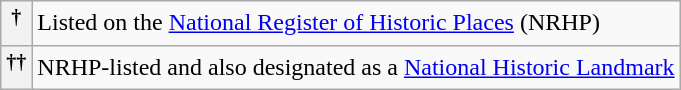<table class="wikitable">
<tr>
<th><sup>†</sup></th>
<td>Listed on the <a href='#'>National Register of Historic Places</a> (NRHP)</td>
</tr>
<tr>
<th><sup>††</sup></th>
<td>NRHP-listed and also designated as a <a href='#'>National Historic Landmark</a></td>
</tr>
</table>
